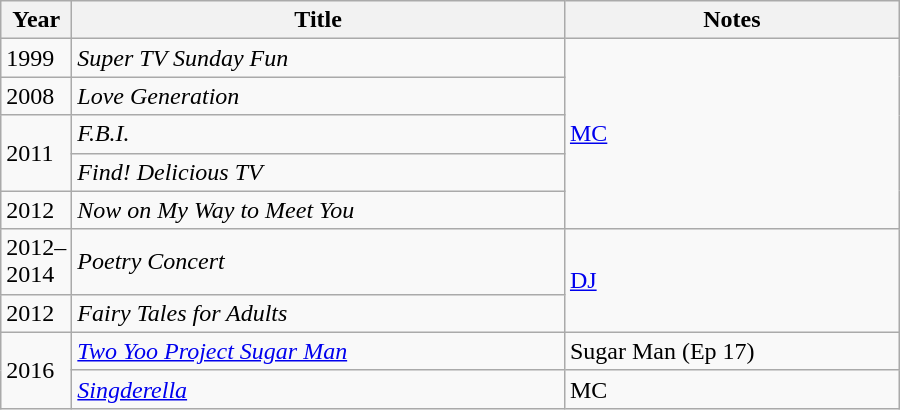<table class="wikitable" style="width:600px">
<tr>
<th width=10>Year</th>
<th>Title</th>
<th>Notes</th>
</tr>
<tr>
<td>1999</td>
<td><em>Super TV Sunday Fun</em></td>
<td rowspan="5"><a href='#'>MC</a></td>
</tr>
<tr>
<td>2008</td>
<td><em>Love Generation</em></td>
</tr>
<tr>
<td rowspan=2>2011</td>
<td><em>F.B.I.</em></td>
</tr>
<tr>
<td><em>Find! Delicious TV</em></td>
</tr>
<tr>
<td>2012</td>
<td><em>Now on My Way to Meet You</em></td>
</tr>
<tr>
<td>2012–2014</td>
<td><em>Poetry Concert</em></td>
<td rowspan="2"><a href='#'>DJ</a></td>
</tr>
<tr>
<td>2012</td>
<td><em>Fairy Tales for Adults</em> </td>
</tr>
<tr>
<td rowspan=2>2016</td>
<td><em><a href='#'>Two Yoo Project Sugar Man</a></em></td>
<td>Sugar Man (Ep 17)</td>
</tr>
<tr>
<td><em><a href='#'>Singderella</a></em></td>
<td>MC</td>
</tr>
</table>
